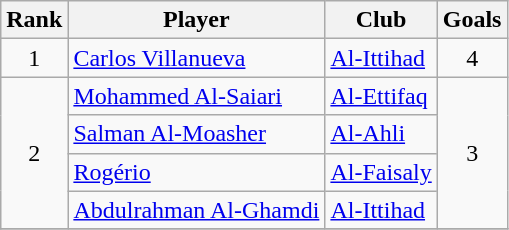<table class="wikitable sortable" style="text-align:center">
<tr>
<th>Rank</th>
<th>Player</th>
<th>Club</th>
<th>Goals</th>
</tr>
<tr>
<td>1</td>
<td align=left> <a href='#'>Carlos Villanueva</a></td>
<td align=left><a href='#'>Al-Ittihad</a></td>
<td>4</td>
</tr>
<tr>
<td rowspan=4>2</td>
<td align=left> <a href='#'>Mohammed Al-Saiari</a></td>
<td align=left><a href='#'>Al-Ettifaq</a></td>
<td rowspan=4>3</td>
</tr>
<tr>
<td align=left> <a href='#'>Salman Al-Moasher</a></td>
<td align=left><a href='#'>Al-Ahli</a></td>
</tr>
<tr>
<td align=left> <a href='#'>Rogério</a></td>
<td align=left><a href='#'>Al-Faisaly</a></td>
</tr>
<tr>
<td align=left> <a href='#'>Abdulrahman Al-Ghamdi</a></td>
<td align=left><a href='#'>Al-Ittihad</a></td>
</tr>
<tr>
</tr>
</table>
